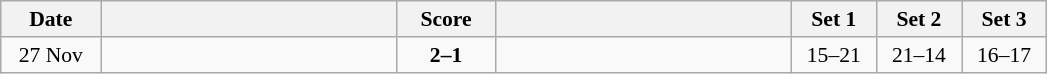<table class="wikitable" style="text-align: center; font-size:90% ">
<tr>
<th width="60">Date</th>
<th style="text-align:right; width:190px;"></th>
<th width="60">Score</th>
<th style="text-align:left; width:190px;"></th>
<th width="50">Set 1</th>
<th width="50">Set 2</th>
<th width="50">Set 3</th>
</tr>
<tr>
<td>27 Nov</td>
<td align=right><strong></strong></td>
<td align=center><strong>2–1</strong></td>
<td style="text-align:left"> </td>
<td>15–21</td>
<td>21–14</td>
<td>16–17</td>
</tr>
</table>
